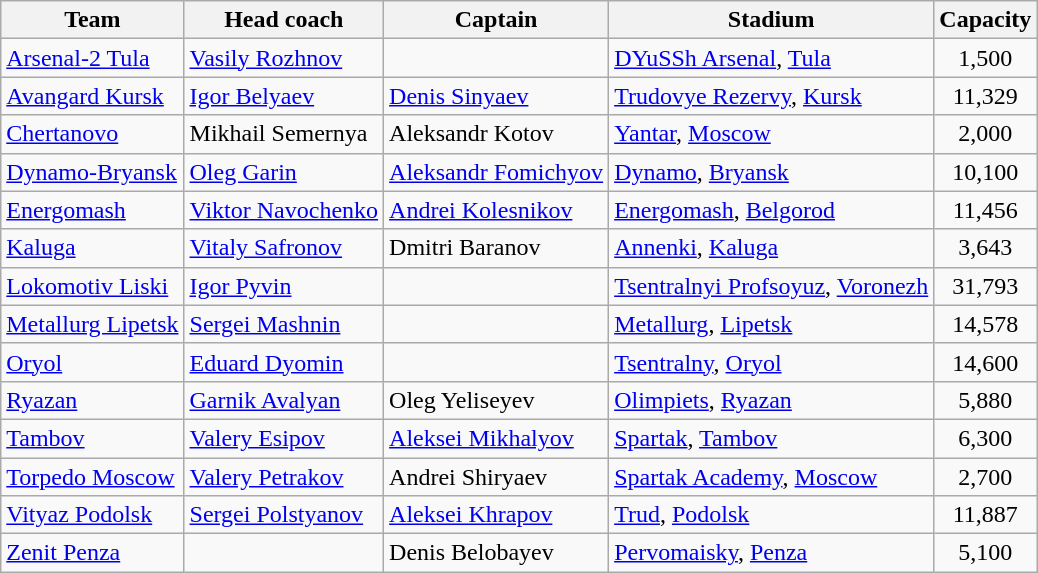<table class="wikitable sortable" style="text-align:center">
<tr>
<th>Team</th>
<th>Head coach</th>
<th>Captain</th>
<th>Stadium</th>
<th>Capacity</th>
</tr>
<tr>
<td align=left><a href='#'>Arsenal-2 Tula</a></td>
<td align=left> <a href='#'>Vasily Rozhnov</a></td>
<td></td>
<td align=left><a href='#'>DYuSSh Arsenal</a>, <a href='#'>Tula</a></td>
<td>1,500</td>
</tr>
<tr>
<td align=left><a href='#'>Avangard Kursk</a></td>
<td align=left> <a href='#'>Igor Belyaev</a></td>
<td align=left> <a href='#'>Denis Sinyaev</a></td>
<td align=left><a href='#'>Trudovye Rezervy</a>, <a href='#'>Kursk</a></td>
<td>11,329</td>
</tr>
<tr>
<td align=left><a href='#'>Chertanovo</a></td>
<td align=left> Mikhail Semernya</td>
<td align=left> Aleksandr Kotov</td>
<td align=left><a href='#'>Yantar</a>, <a href='#'>Moscow</a></td>
<td>2,000</td>
</tr>
<tr>
<td align=left><a href='#'>Dynamo-Bryansk</a></td>
<td align=left> <a href='#'>Oleg Garin</a></td>
<td align=left> <a href='#'>Aleksandr Fomichyov</a></td>
<td align=left><a href='#'>Dynamo</a>, <a href='#'>Bryansk</a></td>
<td>10,100</td>
</tr>
<tr>
<td align=left><a href='#'>Energomash</a></td>
<td align=left> <a href='#'>Viktor Navochenko</a></td>
<td align=left> <a href='#'>Andrei Kolesnikov</a></td>
<td align=left><a href='#'>Energomash</a>, <a href='#'>Belgorod</a></td>
<td>11,456</td>
</tr>
<tr>
<td align=left><a href='#'>Kaluga</a></td>
<td align=left> <a href='#'>Vitaly Safronov</a></td>
<td align=left> Dmitri Baranov</td>
<td align=left><a href='#'>Annenki</a>, <a href='#'>Kaluga</a></td>
<td>3,643</td>
</tr>
<tr>
<td align=left><a href='#'>Lokomotiv Liski</a></td>
<td align=left> <a href='#'>Igor Pyvin</a></td>
<td></td>
<td align=left><a href='#'>Tsentralnyi Profsoyuz</a>, <a href='#'>Voronezh</a></td>
<td>31,793</td>
</tr>
<tr>
<td align=left><a href='#'>Metallurg Lipetsk</a></td>
<td align=left> <a href='#'>Sergei Mashnin</a></td>
<td></td>
<td align=left><a href='#'>Metallurg</a>, <a href='#'>Lipetsk</a></td>
<td>14,578</td>
</tr>
<tr>
<td align=left><a href='#'>Oryol</a></td>
<td align=left> <a href='#'>Eduard Dyomin</a></td>
<td></td>
<td align=left><a href='#'>Tsentralny</a>, <a href='#'>Oryol</a></td>
<td>14,600</td>
</tr>
<tr>
<td align=left><a href='#'>Ryazan</a></td>
<td align=left> <a href='#'>Garnik Avalyan</a></td>
<td align=left> Oleg Yeliseyev</td>
<td align=left><a href='#'>Olimpiets</a>, <a href='#'>Ryazan</a></td>
<td>5,880</td>
</tr>
<tr>
<td align=left><a href='#'>Tambov</a></td>
<td align=left> <a href='#'>Valery Esipov</a></td>
<td align=left> <a href='#'>Aleksei Mikhalyov</a></td>
<td align=left><a href='#'>Spartak</a>, <a href='#'>Tambov</a></td>
<td>6,300</td>
</tr>
<tr>
<td align=left><a href='#'>Torpedo Moscow</a></td>
<td align=left> <a href='#'>Valery Petrakov</a></td>
<td align=left> Andrei Shiryaev</td>
<td align=left><a href='#'>Spartak Academy</a>, <a href='#'>Moscow</a></td>
<td>2,700</td>
</tr>
<tr>
<td align=left><a href='#'>Vityaz Podolsk</a></td>
<td align=left> <a href='#'>Sergei Polstyanov</a></td>
<td align=left> <a href='#'>Aleksei Khrapov</a></td>
<td align=left><a href='#'>Trud</a>, <a href='#'>Podolsk</a></td>
<td>11,887</td>
</tr>
<tr>
<td align=left><a href='#'>Zenit Penza</a></td>
<td></td>
<td align=left> Denis Belobayev</td>
<td align=left><a href='#'>Pervomaisky</a>, <a href='#'>Penza</a></td>
<td>5,100</td>
</tr>
</table>
